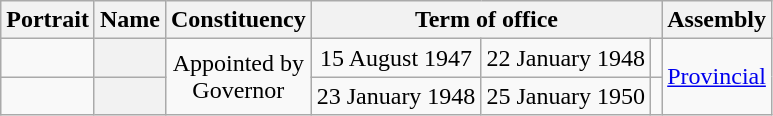<table class="wikitable sortable" style="text-align:center">
<tr>
<th class="unsortable" scope="col">Portrait</th>
<th scope="col" class="sortable">Name</th>
<th scope="col">Constituency</th>
<th colspan="3" scope="colgroup">Term of office</th>
<th scope="col">Assembly</th>
</tr>
<tr align="center">
<td></td>
<th scope="row"></th>
<td rowspan="2">Appointed by<br>Governor</td>
<td>15 August 1947</td>
<td>22 January 1948</td>
<td></td>
<td rowspan="2"><a href='#'>Provincial</a></td>
</tr>
<tr align="center">
<td></td>
<th scope="row"></th>
<td>23 January 1948</td>
<td>25 January 1950</td>
<td></td>
</tr>
</table>
